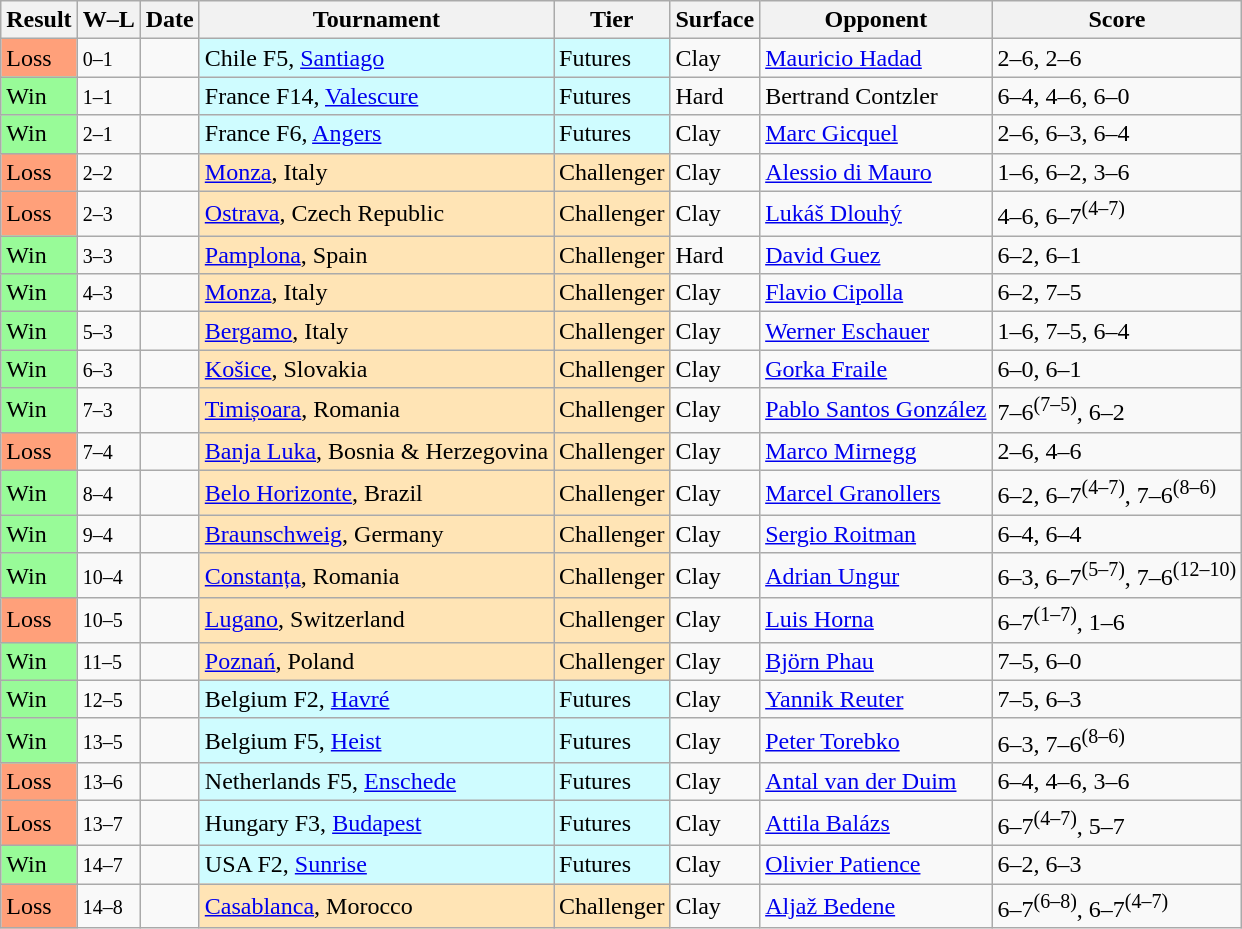<table class="sortable wikitable">
<tr>
<th>Result</th>
<th class="unsortable">W–L</th>
<th>Date</th>
<th>Tournament</th>
<th>Tier</th>
<th>Surface</th>
<th>Opponent</th>
<th class="unsortable">Score</th>
</tr>
<tr>
<td bgcolor=FFA07A>Loss</td>
<td><small>0–1</small></td>
<td></td>
<td style="background:#cffcff;">Chile F5, <a href='#'>Santiago</a></td>
<td style="background:#cffcff;">Futures</td>
<td>Clay</td>
<td> <a href='#'>Mauricio Hadad</a></td>
<td>2–6, 2–6</td>
</tr>
<tr>
<td bgcolor=98FB98>Win</td>
<td><small>1–1</small></td>
<td></td>
<td style="background:#cffcff;">France F14, <a href='#'>Valescure</a></td>
<td style="background:#cffcff;">Futures</td>
<td>Hard</td>
<td> Bertrand Contzler</td>
<td>6–4, 4–6, 6–0</td>
</tr>
<tr>
<td bgcolor=98FB98>Win</td>
<td><small>2–1</small></td>
<td></td>
<td style="background:#cffcff;">France F6, <a href='#'>Angers</a></td>
<td style="background:#cffcff;">Futures</td>
<td>Clay</td>
<td> <a href='#'>Marc Gicquel</a></td>
<td>2–6, 6–3, 6–4</td>
</tr>
<tr>
<td bgcolor=FFA07A>Loss</td>
<td><small>2–2</small></td>
<td></td>
<td style="background:moccasin;"><a href='#'>Monza</a>, Italy</td>
<td style="background:moccasin;">Challenger</td>
<td>Clay</td>
<td> <a href='#'>Alessio di Mauro</a></td>
<td>1–6, 6–2, 3–6</td>
</tr>
<tr>
<td bgcolor=FFA07A>Loss</td>
<td><small>2–3</small></td>
<td></td>
<td style="background:moccasin;"><a href='#'>Ostrava</a>, Czech Republic</td>
<td style="background:moccasin;">Challenger</td>
<td>Clay</td>
<td> <a href='#'>Lukáš Dlouhý</a></td>
<td>4–6, 6–7<sup>(4–7)</sup></td>
</tr>
<tr>
<td bgcolor=98FB98>Win</td>
<td><small>3–3</small></td>
<td></td>
<td style="background:moccasin;"><a href='#'>Pamplona</a>, Spain</td>
<td style="background:moccasin;">Challenger</td>
<td>Hard</td>
<td> <a href='#'>David Guez</a></td>
<td>6–2, 6–1</td>
</tr>
<tr>
<td bgcolor=98FB98>Win</td>
<td><small>4–3</small></td>
<td></td>
<td style="background:moccasin;"><a href='#'>Monza</a>, Italy</td>
<td style="background:moccasin;">Challenger</td>
<td>Clay</td>
<td> <a href='#'>Flavio Cipolla</a></td>
<td>6–2, 7–5</td>
</tr>
<tr>
<td bgcolor=98FB98>Win</td>
<td><small>5–3</small></td>
<td></td>
<td style="background:moccasin;"><a href='#'>Bergamo</a>, Italy</td>
<td style="background:moccasin;">Challenger</td>
<td>Clay</td>
<td> <a href='#'>Werner Eschauer</a></td>
<td>1–6, 7–5, 6–4</td>
</tr>
<tr>
<td bgcolor=98FB98>Win</td>
<td><small>6–3</small></td>
<td></td>
<td style="background:moccasin;"><a href='#'>Košice</a>, Slovakia</td>
<td style="background:moccasin;">Challenger</td>
<td>Clay</td>
<td> <a href='#'>Gorka Fraile</a></td>
<td>6–0, 6–1</td>
</tr>
<tr>
<td bgcolor=98FB98>Win</td>
<td><small>7–3</small></td>
<td></td>
<td style="background:moccasin;"><a href='#'>Timișoara</a>, Romania</td>
<td style="background:moccasin;">Challenger</td>
<td>Clay</td>
<td> <a href='#'>Pablo Santos González</a></td>
<td>7–6<sup>(7–5)</sup>, 6–2</td>
</tr>
<tr>
<td bgcolor=FFA07A>Loss</td>
<td><small>7–4</small></td>
<td></td>
<td style="background:moccasin;"><a href='#'>Banja Luka</a>, Bosnia & Herzegovina</td>
<td style="background:moccasin;">Challenger</td>
<td>Clay</td>
<td> <a href='#'>Marco Mirnegg</a></td>
<td>2–6, 4–6</td>
</tr>
<tr>
<td bgcolor=98FB98>Win</td>
<td><small>8–4</small></td>
<td></td>
<td style="background:moccasin;"><a href='#'>Belo Horizonte</a>, Brazil</td>
<td style="background:moccasin;">Challenger</td>
<td>Clay</td>
<td> <a href='#'>Marcel Granollers</a></td>
<td>6–2, 6–7<sup>(4–7)</sup>, 7–6<sup>(8–6)</sup></td>
</tr>
<tr>
<td bgcolor=98FB98>Win</td>
<td><small>9–4</small></td>
<td></td>
<td style="background:moccasin;"><a href='#'>Braunschweig</a>, Germany</td>
<td style="background:moccasin;">Challenger</td>
<td>Clay</td>
<td> <a href='#'>Sergio Roitman</a></td>
<td>6–4, 6–4</td>
</tr>
<tr>
<td bgcolor=98FB98>Win</td>
<td><small>10–4</small></td>
<td></td>
<td style="background:moccasin;"><a href='#'>Constanța</a>, Romania</td>
<td style="background:moccasin;">Challenger</td>
<td>Clay</td>
<td> <a href='#'>Adrian Ungur</a></td>
<td>6–3, 6–7<sup>(5–7)</sup>, 7–6<sup>(12–10)</sup></td>
</tr>
<tr>
<td bgcolor=FFA07A>Loss</td>
<td><small>10–5</small></td>
<td></td>
<td style="background:moccasin;"><a href='#'>Lugano</a>, Switzerland</td>
<td style="background:moccasin;">Challenger</td>
<td>Clay</td>
<td> <a href='#'>Luis Horna</a></td>
<td>6–7<sup>(1–7)</sup>, 1–6</td>
</tr>
<tr>
<td bgcolor=98FB98>Win</td>
<td><small>11–5</small></td>
<td></td>
<td style="background:moccasin;"><a href='#'>Poznań</a>, Poland</td>
<td style="background:moccasin;">Challenger</td>
<td>Clay</td>
<td> <a href='#'>Björn Phau</a></td>
<td>7–5, 6–0</td>
</tr>
<tr>
<td bgcolor=98FB98>Win</td>
<td><small>12–5</small></td>
<td></td>
<td style="background:#cffcff;">Belgium F2, <a href='#'>Havré</a></td>
<td style="background:#cffcff;">Futures</td>
<td>Clay</td>
<td> <a href='#'>Yannik Reuter</a></td>
<td>7–5, 6–3</td>
</tr>
<tr>
<td bgcolor=98FB98>Win</td>
<td><small>13–5</small></td>
<td></td>
<td style="background:#cffcff;">Belgium F5, <a href='#'>Heist</a></td>
<td style="background:#cffcff;">Futures</td>
<td>Clay</td>
<td> <a href='#'>Peter Torebko</a></td>
<td>6–3, 7–6<sup>(8–6)</sup></td>
</tr>
<tr>
<td bgcolor=FFA07A>Loss</td>
<td><small>13–6</small></td>
<td></td>
<td style="background:#cffcff;">Netherlands F5, <a href='#'>Enschede</a></td>
<td style="background:#cffcff;">Futures</td>
<td>Clay</td>
<td> <a href='#'>Antal van der Duim</a></td>
<td>6–4, 4–6, 3–6</td>
</tr>
<tr>
<td bgcolor=FFA07A>Loss</td>
<td><small>13–7</small></td>
<td></td>
<td style="background:#cffcff;">Hungary F3, <a href='#'>Budapest</a></td>
<td style="background:#cffcff;">Futures</td>
<td>Clay</td>
<td> <a href='#'>Attila Balázs</a></td>
<td>6–7<sup>(4–7)</sup>, 5–7</td>
</tr>
<tr>
<td bgcolor=98FB98>Win</td>
<td><small>14–7</small></td>
<td></td>
<td style="background:#cffcff;">USA F2, <a href='#'>Sunrise</a></td>
<td style="background:#cffcff;">Futures</td>
<td>Clay</td>
<td> <a href='#'>Olivier Patience</a></td>
<td>6–2, 6–3</td>
</tr>
<tr>
<td bgcolor=FFA07A>Loss</td>
<td><small>14–8</small></td>
<td></td>
<td style="background:moccasin;"><a href='#'>Casablanca</a>, Morocco</td>
<td style="background:moccasin;">Challenger</td>
<td>Clay</td>
<td> <a href='#'>Aljaž Bedene</a></td>
<td>6–7<sup>(6–8)</sup>, 6–7<sup>(4–7)</sup></td>
</tr>
</table>
